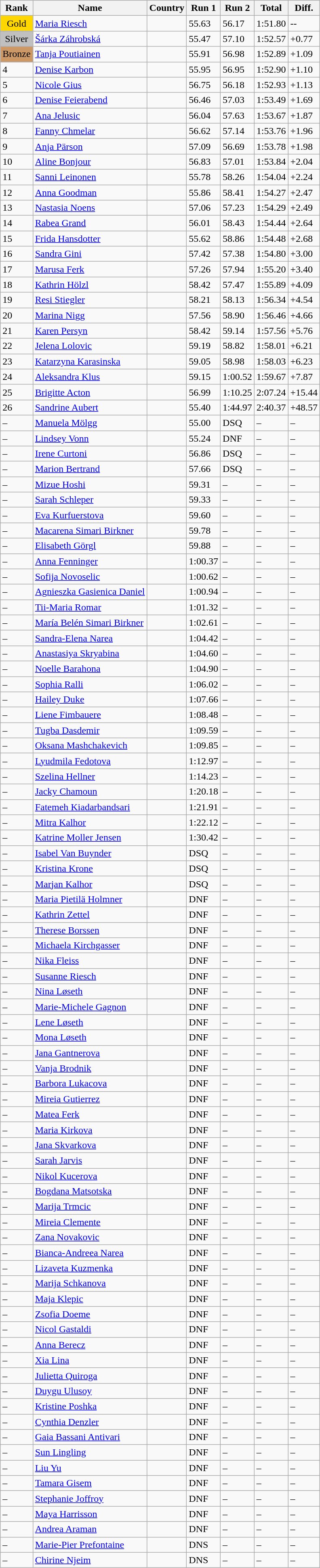<table class="wikitable">
<tr>
<th>Rank</th>
<th>Name</th>
<th>Country</th>
<th>Run 1</th>
<th>Run 2</th>
<th>Total</th>
<th>Diff.</th>
</tr>
<tr>
<td style="text-align:center;background-color:gold;">Gold</td>
<td><a href='#'>Maria Riesch</a></td>
<td></td>
<td>55.63</td>
<td>56.17</td>
<td>1:51.80</td>
<td>--</td>
</tr>
<tr>
<td style="text-align:center;background-color:silver;">Silver</td>
<td><a href='#'>Šárka Záhrobská</a></td>
<td></td>
<td>55.47</td>
<td>57.10</td>
<td>1:52.57</td>
<td>+0.77</td>
</tr>
<tr>
<td style="text-align:center;background-color:#CC9966;">Bronze</td>
<td><a href='#'>Tanja Poutiainen</a></td>
<td></td>
<td>55.91</td>
<td>56.98</td>
<td>1:52.89</td>
<td>+1.09</td>
</tr>
<tr>
<td>4</td>
<td><a href='#'>Denise Karbon</a></td>
<td></td>
<td>55.95</td>
<td>56.95</td>
<td>1:52.90</td>
<td>+1.10</td>
</tr>
<tr>
<td>5</td>
<td><a href='#'>Nicole Gius</a></td>
<td></td>
<td>56.75</td>
<td>56.18</td>
<td>1:52.93</td>
<td>+1.13</td>
</tr>
<tr>
<td>6</td>
<td><a href='#'>Denise Feierabend</a></td>
<td></td>
<td>56.46</td>
<td>57.03</td>
<td>1:53.49</td>
<td>+1.69</td>
</tr>
<tr>
<td>7</td>
<td><a href='#'>Ana Jelusic</a></td>
<td></td>
<td>56.04</td>
<td>57.63</td>
<td>1:53.67</td>
<td>+1.87</td>
</tr>
<tr>
<td>8</td>
<td><a href='#'>Fanny Chmelar</a></td>
<td></td>
<td>56.62</td>
<td>57.14</td>
<td>1:53.76</td>
<td>+1.96</td>
</tr>
<tr>
<td>9</td>
<td><a href='#'>Anja Pärson</a></td>
<td></td>
<td>57.09</td>
<td>56.69</td>
<td>1:53.78</td>
<td>+1.98</td>
</tr>
<tr>
<td>10</td>
<td><a href='#'>Aline Bonjour</a></td>
<td></td>
<td>56.83</td>
<td>57.01</td>
<td>1:53.84</td>
<td>+2.04</td>
</tr>
<tr>
<td>11</td>
<td><a href='#'>Sanni Leinonen</a></td>
<td></td>
<td>55.78</td>
<td>58.26</td>
<td>1:54.04</td>
<td>+2.24</td>
</tr>
<tr>
<td>12</td>
<td><a href='#'>Anna Goodman</a></td>
<td></td>
<td>55.86</td>
<td>58.41</td>
<td>1:54.27</td>
<td>+2.47</td>
</tr>
<tr>
<td>13</td>
<td><a href='#'>Nastasia Noens</a></td>
<td></td>
<td>57.06</td>
<td>57.23</td>
<td>1:54.29</td>
<td>+2.49</td>
</tr>
<tr>
<td>14</td>
<td><a href='#'>Rabea Grand</a></td>
<td></td>
<td>56.01</td>
<td>58.43</td>
<td>1:54.44</td>
<td>+2.64</td>
</tr>
<tr>
<td>15</td>
<td><a href='#'>Frida Hansdotter</a></td>
<td></td>
<td>55.62</td>
<td>58.86</td>
<td>1:54.48</td>
<td>+2.68</td>
</tr>
<tr>
<td>16</td>
<td><a href='#'>Sandra Gini</a></td>
<td></td>
<td>57.42</td>
<td>57.38</td>
<td>1:54.80</td>
<td>+3.00</td>
</tr>
<tr>
<td>17</td>
<td><a href='#'>Marusa Ferk</a></td>
<td></td>
<td>57.26</td>
<td>57.94</td>
<td>1:55.20</td>
<td>+3.40</td>
</tr>
<tr>
<td>18</td>
<td><a href='#'>Kathrin Hölzl</a></td>
<td></td>
<td>58.42</td>
<td>57.47</td>
<td>1:55.89</td>
<td>+4.09</td>
</tr>
<tr>
<td>19</td>
<td><a href='#'>Resi Stiegler</a></td>
<td></td>
<td>58.21</td>
<td>58.13</td>
<td>1:56.34</td>
<td>+4.54</td>
</tr>
<tr>
<td>20</td>
<td><a href='#'>Marina Nigg</a></td>
<td></td>
<td>57.56</td>
<td>58.90</td>
<td>1:56.46</td>
<td>+4.66</td>
</tr>
<tr>
<td>21</td>
<td><a href='#'>Karen Persyn</a></td>
<td></td>
<td>58.42</td>
<td>59.14</td>
<td>1:57.56</td>
<td>+5.76</td>
</tr>
<tr>
<td>22</td>
<td><a href='#'>Jelena Lolovic</a></td>
<td></td>
<td>59.19</td>
<td>58.82</td>
<td>1:58.01</td>
<td>+6.21</td>
</tr>
<tr>
<td>23</td>
<td><a href='#'>Katarzyna Karasinska</a></td>
<td></td>
<td>59.05</td>
<td>58.98</td>
<td>1:58.03</td>
<td>+6.23</td>
</tr>
<tr>
<td>24</td>
<td><a href='#'>Aleksandra Klus</a></td>
<td></td>
<td>59.15</td>
<td>1:00.52</td>
<td>1:59.67</td>
<td>+7.87</td>
</tr>
<tr>
<td>25</td>
<td><a href='#'>Brigitte Acton</a></td>
<td></td>
<td>56.99</td>
<td>1:10.25</td>
<td>2:07.24</td>
<td>+15.44</td>
</tr>
<tr>
<td>26</td>
<td><a href='#'>Sandrine Aubert</a></td>
<td></td>
<td>55.40</td>
<td>1:44.97</td>
<td>2:40.37</td>
<td>+48.57</td>
</tr>
<tr>
<td>–</td>
<td><a href='#'>Manuela Mölgg</a></td>
<td></td>
<td>55.00</td>
<td>DSQ</td>
<td>–</td>
<td>–</td>
</tr>
<tr>
<td>–</td>
<td><a href='#'>Lindsey Vonn</a></td>
<td></td>
<td>55.24</td>
<td>DNF</td>
<td>–</td>
<td>–</td>
</tr>
<tr>
<td>–</td>
<td><a href='#'>Irene Curtoni</a></td>
<td></td>
<td>56.86</td>
<td>DSQ</td>
<td>–</td>
<td>–</td>
</tr>
<tr>
<td>–</td>
<td><a href='#'>Marion Bertrand</a></td>
<td></td>
<td>57.66</td>
<td>DSQ</td>
<td>–</td>
<td>–</td>
</tr>
<tr>
<td>–</td>
<td><a href='#'>Mizue Hoshi</a></td>
<td></td>
<td>59.31</td>
<td>–</td>
<td>–</td>
<td>–</td>
</tr>
<tr>
<td>–</td>
<td><a href='#'>Sarah Schleper</a></td>
<td></td>
<td>59.33</td>
<td>–</td>
<td>–</td>
<td>–</td>
</tr>
<tr>
<td>–</td>
<td><a href='#'>Eva Kurfuerstova</a></td>
<td></td>
<td>59.60</td>
<td>–</td>
<td>–</td>
<td>–</td>
</tr>
<tr>
<td>–</td>
<td><a href='#'>Macarena Simari Birkner</a></td>
<td></td>
<td>59.78</td>
<td>–</td>
<td>–</td>
<td>–</td>
</tr>
<tr>
<td>–</td>
<td><a href='#'>Elisabeth Görgl</a></td>
<td></td>
<td>59.88</td>
<td>–</td>
<td>–</td>
<td>–</td>
</tr>
<tr>
<td>–</td>
<td><a href='#'>Anna Fenninger</a></td>
<td></td>
<td>1:00.37</td>
<td>–</td>
<td>–</td>
<td>–</td>
</tr>
<tr>
<td>–</td>
<td><a href='#'>Sofija Novoselic</a></td>
<td></td>
<td>1:00.62</td>
<td>–</td>
<td>–</td>
<td>–</td>
</tr>
<tr>
<td>–</td>
<td><a href='#'>Agnieszka Gasienica Daniel</a></td>
<td></td>
<td>1:00.94</td>
<td>–</td>
<td>–</td>
<td>–</td>
</tr>
<tr>
<td>–</td>
<td><a href='#'>Tii-Maria Romar</a></td>
<td></td>
<td>1:01.32</td>
<td>–</td>
<td>–</td>
<td>–</td>
</tr>
<tr>
<td>–</td>
<td><a href='#'>María Belén Simari Birkner</a></td>
<td></td>
<td>1:02.61</td>
<td>–</td>
<td>–</td>
<td>–</td>
</tr>
<tr>
<td>–</td>
<td><a href='#'>Sandra-Elena Narea</a></td>
<td></td>
<td>1:04.42</td>
<td>–</td>
<td>–</td>
<td>–</td>
</tr>
<tr>
<td>–</td>
<td><a href='#'>Anastasiya Skryabina</a></td>
<td></td>
<td>1:04.60</td>
<td>–</td>
<td>–</td>
<td>–</td>
</tr>
<tr>
<td>–</td>
<td><a href='#'>Noelle Barahona</a></td>
<td></td>
<td>1:04.90</td>
<td>–</td>
<td>–</td>
<td>–</td>
</tr>
<tr>
<td>–</td>
<td><a href='#'>Sophia Ralli</a></td>
<td></td>
<td>1:06.02</td>
<td>–</td>
<td>–</td>
<td>–</td>
</tr>
<tr>
<td>–</td>
<td><a href='#'>Hailey Duke</a></td>
<td></td>
<td>1:07.66</td>
<td>–</td>
<td>–</td>
<td>–</td>
</tr>
<tr>
<td>–</td>
<td><a href='#'>Liene Fimbauere</a></td>
<td></td>
<td>1:08.48</td>
<td>–</td>
<td>–</td>
<td>–</td>
</tr>
<tr>
<td>–</td>
<td><a href='#'>Tugba Dasdemir</a></td>
<td></td>
<td>1:09.59</td>
<td>–</td>
<td>–</td>
<td>–</td>
</tr>
<tr>
<td>–</td>
<td><a href='#'>Oksana Mashchakevich</a></td>
<td></td>
<td>1:09.85</td>
<td>–</td>
<td>–</td>
<td>–</td>
</tr>
<tr>
<td>–</td>
<td><a href='#'>Lyudmila Fedotova</a></td>
<td></td>
<td>1:12.97</td>
<td>–</td>
<td>–</td>
<td>–</td>
</tr>
<tr>
<td>–</td>
<td><a href='#'>Szelina Hellner</a></td>
<td></td>
<td>1:14.23</td>
<td>–</td>
<td>–</td>
<td>–</td>
</tr>
<tr>
<td>–</td>
<td><a href='#'>Jacky Chamoun</a></td>
<td></td>
<td>1:20.18</td>
<td>–</td>
<td>–</td>
<td>–</td>
</tr>
<tr>
<td>–</td>
<td><a href='#'>Fatemeh Kiadarbandsari</a></td>
<td></td>
<td>1:21.91</td>
<td>–</td>
<td>–</td>
<td>–</td>
</tr>
<tr>
<td>–</td>
<td><a href='#'>Mitra Kalhor</a></td>
<td></td>
<td>1:22.12</td>
<td>–</td>
<td>–</td>
<td>–</td>
</tr>
<tr>
<td>–</td>
<td><a href='#'>Katrine Moller Jensen</a></td>
<td></td>
<td>1:30.42</td>
<td>–</td>
<td>–</td>
<td>–</td>
</tr>
<tr>
<td>–</td>
<td><a href='#'>Isabel Van Buynder</a></td>
<td></td>
<td>DSQ</td>
<td>–</td>
<td>–</td>
<td>–</td>
</tr>
<tr>
<td>–</td>
<td><a href='#'>Kristina Krone</a></td>
<td></td>
<td>DSQ</td>
<td>–</td>
<td>–</td>
<td>–</td>
</tr>
<tr>
<td>–</td>
<td><a href='#'>Marjan Kalhor</a></td>
<td></td>
<td>DSQ</td>
<td>–</td>
<td>–</td>
<td>–</td>
</tr>
<tr>
<td>–</td>
<td><a href='#'>Maria Pietilä Holmner</a></td>
<td></td>
<td>DNF</td>
<td>–</td>
<td>–</td>
<td>–</td>
</tr>
<tr>
<td>–</td>
<td><a href='#'>Kathrin Zettel</a></td>
<td></td>
<td>DNF</td>
<td>–</td>
<td>–</td>
<td>–</td>
</tr>
<tr>
<td>–</td>
<td><a href='#'>Therese Borssen</a></td>
<td></td>
<td>DNF</td>
<td>–</td>
<td>–</td>
<td>–</td>
</tr>
<tr>
<td>–</td>
<td><a href='#'>Michaela Kirchgasser</a></td>
<td></td>
<td>DNF</td>
<td>–</td>
<td>–</td>
<td>–</td>
</tr>
<tr>
<td>–</td>
<td><a href='#'>Nika Fleiss</a></td>
<td></td>
<td>DNF</td>
<td>–</td>
<td>–</td>
<td>–</td>
</tr>
<tr>
<td>–</td>
<td><a href='#'>Susanne Riesch</a></td>
<td></td>
<td>DNF</td>
<td>–</td>
<td>–</td>
<td>–</td>
</tr>
<tr>
<td>–</td>
<td><a href='#'>Nina Løseth</a></td>
<td></td>
<td>DNF</td>
<td>–</td>
<td>–</td>
<td>–</td>
</tr>
<tr>
<td>–</td>
<td><a href='#'>Marie-Michele Gagnon</a></td>
<td></td>
<td>DNF</td>
<td>–</td>
<td>–</td>
<td>–</td>
</tr>
<tr>
<td>–</td>
<td><a href='#'>Lene Løseth</a></td>
<td></td>
<td>DNF</td>
<td>–</td>
<td>–</td>
<td>–</td>
</tr>
<tr>
<td>–</td>
<td><a href='#'>Mona Løseth</a></td>
<td></td>
<td>DNF</td>
<td>–</td>
<td>–</td>
<td>–</td>
</tr>
<tr>
<td>–</td>
<td><a href='#'>Jana Gantnerova</a></td>
<td></td>
<td>DNF</td>
<td>–</td>
<td>–</td>
<td>–</td>
</tr>
<tr>
<td>–</td>
<td><a href='#'>Vanja Brodnik</a></td>
<td></td>
<td>DNF</td>
<td>–</td>
<td>–</td>
<td>–</td>
</tr>
<tr>
<td>–</td>
<td><a href='#'>Barbora Lukacova</a></td>
<td></td>
<td>DNF</td>
<td>–</td>
<td>–</td>
<td>–</td>
</tr>
<tr>
<td>–</td>
<td><a href='#'>Mireia Gutierrez</a></td>
<td></td>
<td>DNF</td>
<td>–</td>
<td>–</td>
<td>–</td>
</tr>
<tr>
<td>–</td>
<td><a href='#'>Matea Ferk</a></td>
<td></td>
<td>DNF</td>
<td>–</td>
<td>–</td>
<td>–</td>
</tr>
<tr>
<td>–</td>
<td><a href='#'>Maria Kirkova</a></td>
<td></td>
<td>DNF</td>
<td>–</td>
<td>–</td>
<td>–</td>
</tr>
<tr>
<td>–</td>
<td><a href='#'>Jana Skvarkova</a></td>
<td></td>
<td>DNF</td>
<td>–</td>
<td>–</td>
<td>–</td>
</tr>
<tr>
<td>–</td>
<td><a href='#'>Sarah Jarvis</a></td>
<td></td>
<td>DNF</td>
<td>–</td>
<td>–</td>
<td>–</td>
</tr>
<tr>
<td>–</td>
<td><a href='#'>Nikol Kucerova</a></td>
<td></td>
<td>DNF</td>
<td>–</td>
<td>–</td>
<td>–</td>
</tr>
<tr>
<td>–</td>
<td><a href='#'>Bogdana Matsotska</a></td>
<td></td>
<td>DNF</td>
<td>–</td>
<td>–</td>
<td>–</td>
</tr>
<tr>
<td>–</td>
<td><a href='#'>Marija Trmcic</a></td>
<td></td>
<td>DNF</td>
<td>–</td>
<td>–</td>
<td>–</td>
</tr>
<tr>
<td>–</td>
<td><a href='#'>Mireia Clemente</a></td>
<td></td>
<td>DNF</td>
<td>–</td>
<td>–</td>
<td>–</td>
</tr>
<tr>
<td>–</td>
<td><a href='#'>Zana Novakovic</a></td>
<td></td>
<td>DNF</td>
<td>–</td>
<td>–</td>
<td>–</td>
</tr>
<tr>
<td>–</td>
<td><a href='#'>Bianca-Andreea Narea</a></td>
<td></td>
<td>DNF</td>
<td>–</td>
<td>–</td>
<td>–</td>
</tr>
<tr>
<td>–</td>
<td><a href='#'>Lizaveta Kuzmenka</a></td>
<td></td>
<td>DNF</td>
<td>–</td>
<td>–</td>
<td>–</td>
</tr>
<tr>
<td>–</td>
<td><a href='#'>Marija Schkanova</a></td>
<td></td>
<td>DNF</td>
<td>–</td>
<td>–</td>
<td>–</td>
</tr>
<tr>
<td>–</td>
<td><a href='#'>Maja Klepic</a></td>
<td></td>
<td>DNF</td>
<td>–</td>
<td>–</td>
<td>–</td>
</tr>
<tr>
<td>–</td>
<td><a href='#'>Zsofia Doeme</a></td>
<td></td>
<td>DNF</td>
<td>–</td>
<td>–</td>
<td>–</td>
</tr>
<tr>
<td>–</td>
<td><a href='#'>Nicol Gastaldi</a></td>
<td></td>
<td>DNF</td>
<td>–</td>
<td>–</td>
<td>–</td>
</tr>
<tr>
<td>–</td>
<td><a href='#'>Anna Berecz</a></td>
<td></td>
<td>DNF</td>
<td>–</td>
<td>–</td>
<td>–</td>
</tr>
<tr>
<td>–</td>
<td><a href='#'>Xia Lina</a></td>
<td></td>
<td>DNF</td>
<td>–</td>
<td>–</td>
<td>–</td>
</tr>
<tr>
<td>–</td>
<td><a href='#'>Julietta Quiroga</a></td>
<td></td>
<td>DNF</td>
<td>–</td>
<td>–</td>
<td>–</td>
</tr>
<tr>
<td>–</td>
<td><a href='#'>Duygu Ulusoy</a></td>
<td></td>
<td>DNF</td>
<td>–</td>
<td>–</td>
<td>–</td>
</tr>
<tr>
<td>–</td>
<td><a href='#'>Kristine Poshka</a></td>
<td></td>
<td>DNF</td>
<td>–</td>
<td>–</td>
<td>–</td>
</tr>
<tr>
<td>–</td>
<td><a href='#'>Cynthia Denzler</a></td>
<td></td>
<td>DNF</td>
<td>–</td>
<td>–</td>
<td>–</td>
</tr>
<tr>
<td>–</td>
<td><a href='#'>Gaia Bassani Antivari</a></td>
<td></td>
<td>DNF</td>
<td>–</td>
<td>–</td>
<td>–</td>
</tr>
<tr>
<td>–</td>
<td><a href='#'>Sun Lingling</a></td>
<td></td>
<td>DNF</td>
<td>–</td>
<td>–</td>
<td>–</td>
</tr>
<tr>
<td>–</td>
<td><a href='#'>Liu Yu</a></td>
<td></td>
<td>DNF</td>
<td>–</td>
<td>–</td>
<td>–</td>
</tr>
<tr>
<td>–</td>
<td><a href='#'>Tamara Gisem</a></td>
<td></td>
<td>DNF</td>
<td>–</td>
<td>–</td>
<td>–</td>
</tr>
<tr>
<td>–</td>
<td><a href='#'>Stephanie Joffroy</a></td>
<td></td>
<td>DNF</td>
<td>–</td>
<td>–</td>
<td>–</td>
</tr>
<tr>
<td>–</td>
<td><a href='#'>Maya Harrisson</a></td>
<td></td>
<td>DNF</td>
<td>–</td>
<td>–</td>
<td>–</td>
</tr>
<tr>
<td>–</td>
<td><a href='#'>Andrea Araman</a></td>
<td></td>
<td>DNF</td>
<td>–</td>
<td>–</td>
<td>–</td>
</tr>
<tr>
<td>–</td>
<td><a href='#'>Marie-Pier Prefontaine</a></td>
<td></td>
<td>DNS</td>
<td>–</td>
<td>–</td>
<td>–</td>
</tr>
<tr>
<td>–</td>
<td><a href='#'>Chirine Njeim</a></td>
<td></td>
<td>DNS</td>
<td>–</td>
<td>–</td>
<td>–</td>
</tr>
</table>
